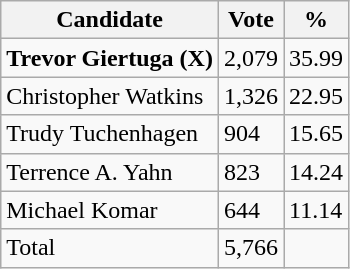<table class="wikitable">
<tr>
<th bgcolor="#DDDDFF">Candidate</th>
<th bgcolor="#DDDDFF">Vote</th>
<th bgcolor="#DDDDFF">%</th>
</tr>
<tr>
<td><strong>Trevor Giertuga (X)</strong></td>
<td>2,079</td>
<td>35.99</td>
</tr>
<tr>
<td>Christopher Watkins</td>
<td>1,326</td>
<td>22.95</td>
</tr>
<tr>
<td>Trudy Tuchenhagen</td>
<td>904</td>
<td>15.65</td>
</tr>
<tr>
<td>Terrence A. Yahn</td>
<td>823</td>
<td>14.24</td>
</tr>
<tr>
<td>Michael Komar</td>
<td>644</td>
<td>11.14</td>
</tr>
<tr>
<td>Total</td>
<td>5,766</td>
<td></td>
</tr>
</table>
